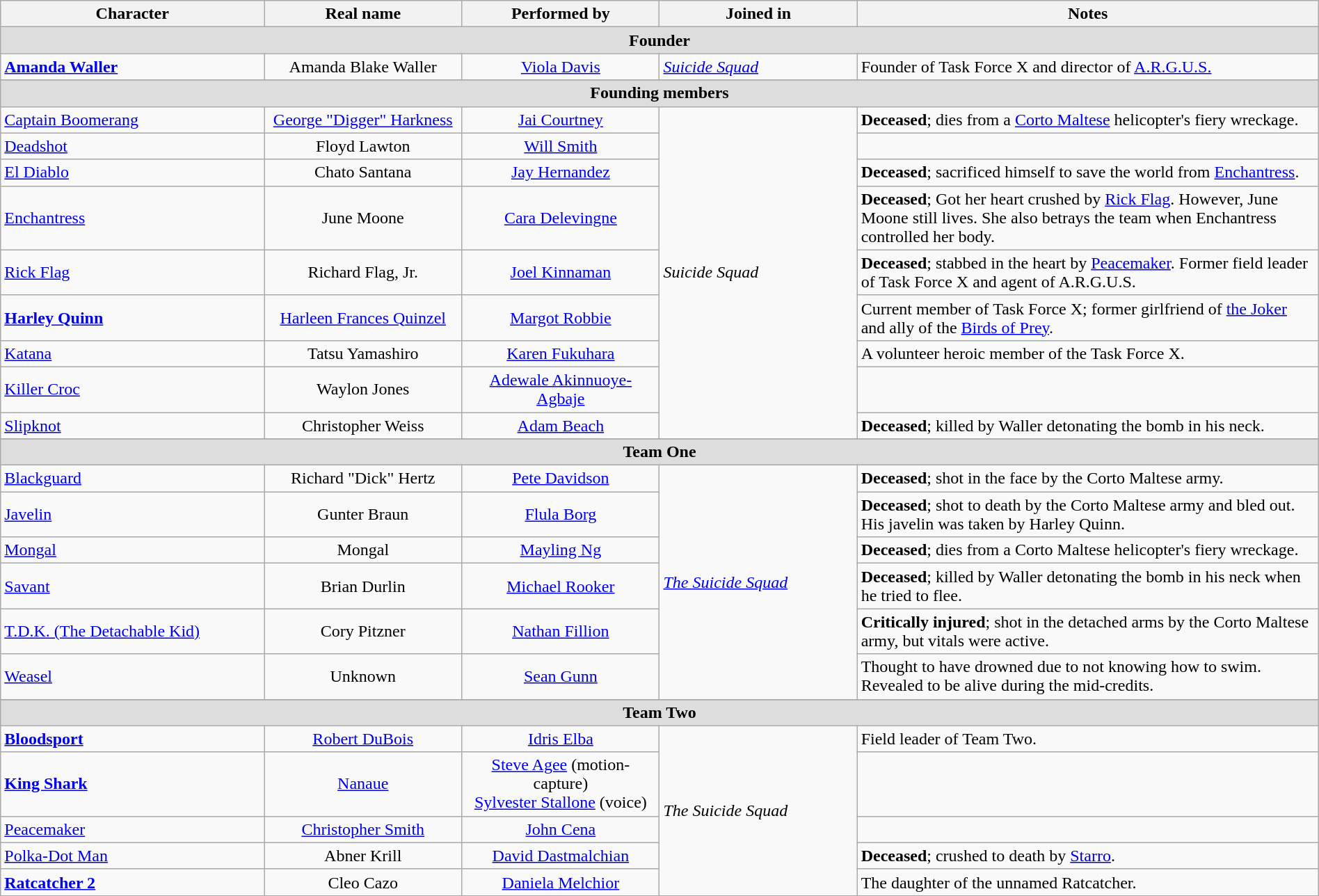<table class="wikitable" width=100%>
<tr>
<th width=20%>Character</th>
<th width=15%>Real name</th>
<th width=15%>Performed by</th>
<th width=15%>Joined in</th>
<th width=45%>Notes</th>
</tr>
<tr bgcolor="#DDDDDD">
<td colspan="5" align="center"><strong>Founder</strong></td>
</tr>
<tr>
<td><strong><a href='#'>Amanda Waller</a></strong></td>
<td align="center">Amanda Blake Waller</td>
<td align="center"><a href='#'>Viola Davis</a></td>
<td><em><a href='#'>Suicide Squad</a></em> </td>
<td>Founder of Task Force X and director of <a href='#'>A.R.G.U.S.</a></td>
</tr>
<tr>
</tr>
<tr bgcolor="#DDDDDD">
<td colspan="5" align="center"><strong>Founding members</strong></td>
</tr>
<tr>
<td><a href='#'>Captain Boomerang</a></td>
<td align="center"><a href='#'>George "Digger" Harkness</a></td>
<td align="center"><a href='#'>Jai Courtney</a></td>
<td rowspan="9"><em>Suicide Squad</em> </td>
<td><strong>Deceased</strong>; dies from a <a href='#'>Corto Maltese</a> helicopter's fiery wreckage.</td>
</tr>
<tr>
<td><a href='#'>Deadshot</a></td>
<td align="center">Floyd Lawton</td>
<td align="center"><a href='#'>Will Smith</a></td>
<td></td>
</tr>
<tr>
<td><a href='#'>El Diablo</a></td>
<td align="center">Chato Santana</td>
<td align="center"><a href='#'>Jay Hernandez</a></td>
<td><strong>Deceased</strong>; sacrificed himself to save the world from <a href='#'>Enchantress</a>.</td>
</tr>
<tr>
<td><a href='#'>Enchantress</a></td>
<td align="center">June Moone</td>
<td align="center"><a href='#'>Cara Delevingne</a></td>
<td><strong>Deceased</strong>; Got her heart crushed by <a href='#'>Rick Flag</a>. However, June Moone still lives. She also betrays the team when Enchantress controlled her body.</td>
</tr>
<tr>
<td><a href='#'>Rick Flag</a></td>
<td align="center">Richard Flag, Jr.</td>
<td align="center"><a href='#'>Joel Kinnaman</a></td>
<td><strong>Deceased</strong>; stabbed in the heart by <a href='#'>Peacemaker</a>. Former field leader of Task Force X and agent of A.R.G.U.S.</td>
</tr>
<tr>
<td><strong><a href='#'>Harley Quinn</a></strong></td>
<td align="center"><a href='#'>Harleen Frances Quinzel</a></td>
<td align="center"><a href='#'>Margot Robbie</a></td>
<td>Current member of Task Force X; former girlfriend of <a href='#'>the Joker</a> and ally of the <a href='#'>Birds of Prey</a>.</td>
</tr>
<tr>
<td><a href='#'>Katana</a></td>
<td align="center">Tatsu Yamashiro</td>
<td align="center"><a href='#'>Karen Fukuhara</a></td>
<td>A volunteer heroic member of the Task Force X.</td>
</tr>
<tr>
<td><a href='#'>Killer Croc</a></td>
<td align="center">Waylon Jones</td>
<td align="center"><a href='#'>Adewale Akinnuoye-Agbaje</a></td>
<td></td>
</tr>
<tr>
<td><a href='#'>Slipknot</a></td>
<td align="center">Christopher Weiss</td>
<td align="center"><a href='#'>Adam Beach</a></td>
<td><strong>Deceased</strong>; killed by Waller detonating the bomb in his neck.</td>
</tr>
<tr>
</tr>
<tr bgcolor="#DDDDDD">
<td colspan="5" align="center"><strong>Team One</strong></td>
</tr>
<tr>
<td><a href='#'>Blackguard</a></td>
<td align="center">Richard "Dick" Hertz</td>
<td align="center"><a href='#'>Pete Davidson</a></td>
<td rowspan="6"><em><a href='#'>The Suicide Squad</a></em> </td>
<td><strong>Deceased</strong>; shot in the face by the Corto Maltese army.</td>
</tr>
<tr>
<td><a href='#'>Javelin</a></td>
<td align="center">Gunter Braun</td>
<td align="center"><a href='#'>Flula Borg</a></td>
<td><strong>Deceased</strong>; shot to death by the Corto Maltese army and bled out. His javelin was taken by Harley Quinn.</td>
</tr>
<tr>
<td><a href='#'>Mongal</a></td>
<td align="center">Mongal</td>
<td align="center"><a href='#'>Mayling Ng</a></td>
<td><strong>Deceased</strong>; dies from a Corto Maltese helicopter's fiery wreckage.</td>
</tr>
<tr>
<td><a href='#'>Savant</a></td>
<td align="center">Brian Durlin</td>
<td align="center"><a href='#'>Michael Rooker</a></td>
<td><strong>Deceased</strong>; killed by Waller detonating the bomb in his neck when he tried to flee.</td>
</tr>
<tr>
<td><a href='#'>T.D.K. (The Detachable Kid)</a></td>
<td align="center">Cory Pitzner</td>
<td align="center"><a href='#'>Nathan Fillion</a></td>
<td><strong>Critically injured</strong>; shot in the detached arms by the Corto Maltese army, but vitals were active.</td>
</tr>
<tr>
<td><a href='#'>Weasel</a></td>
<td align="center">Unknown</td>
<td align="center"><a href='#'>Sean Gunn</a></td>
<td>Thought to have drowned due to not knowing how to swim. Revealed to be alive during the mid-credits.</td>
</tr>
<tr>
</tr>
<tr bgcolor="#DDDDDD">
<td colspan="5" align="center"><strong>Team Two</strong></td>
</tr>
<tr>
<td><strong><a href='#'>Bloodsport</a></strong></td>
<td align="center"><a href='#'>Robert DuBois</a></td>
<td align="center"><a href='#'>Idris Elba</a></td>
<td rowspan="5"><em>The Suicide Squad</em> </td>
<td>Field leader of Team Two.</td>
</tr>
<tr>
<td><strong><a href='#'>King Shark</a></strong></td>
<td align="center"><a href='#'>Nanaue</a></td>
<td align="center"><a href='#'>Steve Agee</a> (motion-capture)<br><a href='#'>Sylvester Stallone</a> (voice)</td>
<td></td>
</tr>
<tr>
<td><a href='#'>Peacemaker</a></td>
<td align="center"><a href='#'>Christopher Smith</a></td>
<td align="center"><a href='#'>John Cena</a></td>
<td></td>
</tr>
<tr>
<td><a href='#'>Polka-Dot Man</a></td>
<td align="center">Abner Krill</td>
<td align="center"><a href='#'>David Dastmalchian</a></td>
<td><strong>Deceased</strong>; crushed to death by <a href='#'>Starro</a>.</td>
</tr>
<tr>
<td><strong><a href='#'>Ratcatcher 2</a></strong></td>
<td align="center">Cleo Cazo</td>
<td align="center"><a href='#'>Daniela Melchior</a></td>
<td>The daughter of the unnamed Ratcatcher.</td>
</tr>
<tr>
</tr>
</table>
